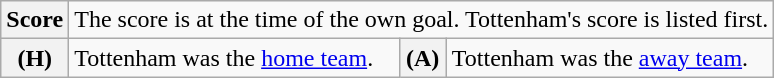<table class="wikitable">
<tr>
<th>Score</th>
<td colspan="3">The score is at the time of the own goal. Tottenham's score is listed first.</td>
</tr>
<tr>
<th>(H)</th>
<td>Tottenham was the <a href='#'>home team</a>.</td>
<th>(A)</th>
<td>Tottenham was the <a href='#'>away team</a>.</td>
</tr>
</table>
